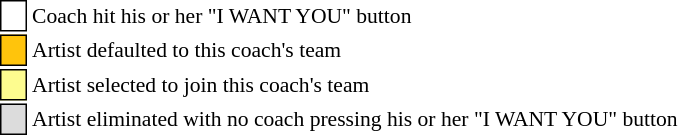<table class="toccolours" style="font-size: 90%; white-space: nowrap;">
<tr>
<td style="background:white; border:1px solid black;"> <strong></strong> </td>
<td>Coach hit his or her "I WANT YOU" button</td>
</tr>
<tr>
<td style="background:#ffc40c; border:1px solid black;">    </td>
<td>Artist defaulted to this coach's team</td>
</tr>
<tr>
<td style="background:#fdfc8f; border:1px solid black;">    </td>
<td style="padding-right: 8px">Artist selected to join this coach's team</td>
</tr>
<tr>
<td style="background:#dcdcdc; border:1px solid black;">    </td>
<td>Artist eliminated with no coach pressing his or her "I WANT YOU" button</td>
</tr>
</table>
